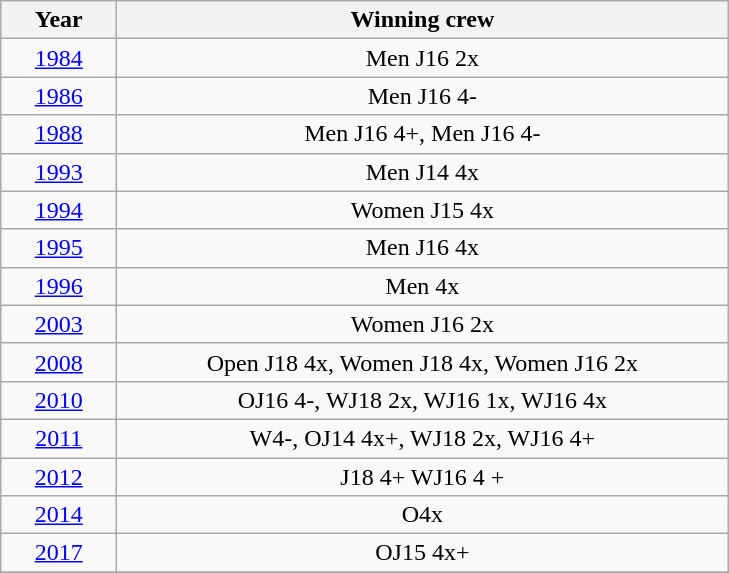<table class="wikitable" style="text-align:center">
<tr>
<th width=70>Year</th>
<th width=400>Winning crew</th>
</tr>
<tr>
<td><a href='#'>1984</a></td>
<td>Men J16 2x</td>
</tr>
<tr>
<td><a href='#'>1986</a></td>
<td>Men J16 4-</td>
</tr>
<tr>
<td><a href='#'>1988</a></td>
<td>Men J16 4+, Men J16 4-</td>
</tr>
<tr>
<td><a href='#'>1993</a></td>
<td>Men J14 4x</td>
</tr>
<tr>
<td><a href='#'>1994</a></td>
<td>Women J15 4x </td>
</tr>
<tr>
<td><a href='#'>1995</a></td>
<td>Men J16 4x</td>
</tr>
<tr>
<td><a href='#'>1996</a></td>
<td>Men 4x</td>
</tr>
<tr>
<td><a href='#'>2003</a></td>
<td>Women J16 2x </td>
</tr>
<tr>
<td><a href='#'>2008</a></td>
<td>Open J18 4x, Women J18 4x, Women J16 2x  </td>
</tr>
<tr>
<td><a href='#'>2010</a></td>
<td>OJ16 4-, WJ18 2x, WJ16 1x, WJ16 4x</td>
</tr>
<tr>
<td><a href='#'>2011</a></td>
<td>W4-, OJ14 4x+, WJ18 2x, WJ16 4+</td>
</tr>
<tr>
<td><a href='#'>2012</a></td>
<td>J18 4+ WJ16 4 +</td>
</tr>
<tr>
<td><a href='#'>2014</a></td>
<td>O4x</td>
</tr>
<tr>
<td><a href='#'>2017</a></td>
<td>OJ15 4x+</td>
</tr>
<tr>
</tr>
</table>
